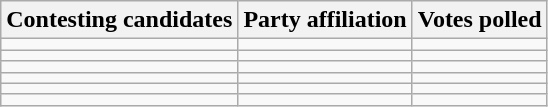<table class="wikitable sortable">
<tr>
<th>Contesting candidates</th>
<th>Party affiliation</th>
<th>Votes polled</th>
</tr>
<tr>
<td></td>
<td></td>
<td></td>
</tr>
<tr>
<td></td>
<td></td>
<td></td>
</tr>
<tr>
<td></td>
<td></td>
<td></td>
</tr>
<tr>
<td></td>
<td></td>
<td></td>
</tr>
<tr>
<td></td>
<td></td>
<td></td>
</tr>
<tr>
<td></td>
<td></td>
<td></td>
</tr>
</table>
